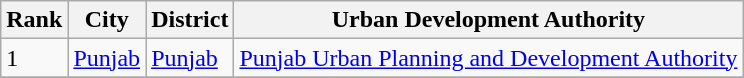<table class="wikitable sortable">
<tr>
<th>Rank</th>
<th>City</th>
<th>District</th>
<th>Urban Development Authority</th>
</tr>
<tr>
<td>1</td>
<td><a href='#'>Punjab</a></td>
<td><a href='#'>Punjab</a></td>
<td><a href='#'>Punjab Urban Planning and Development Authority</a></td>
</tr>
<tr>
</tr>
</table>
